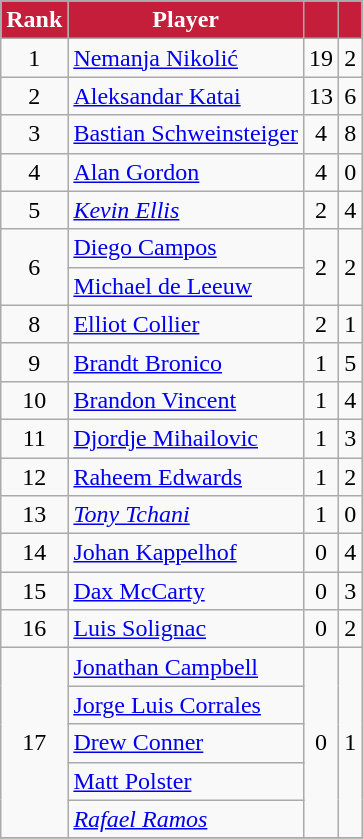<table class="wikitable" style="text-align:center; display:inline-table;">
<tr>
<th style="background:#C41E3A; color:white;">Rank</th>
<th style="background:#C41E3A; color:white;">Player</th>
<th style="background:#C41E3A; color:white;"></th>
<th style="background:#C41E3A; color:white;"></th>
</tr>
<tr>
<td>1</td>
<td align="left"> <a href='#'>Nemanja Nikolić</a></td>
<td>19</td>
<td>2</td>
</tr>
<tr>
<td>2</td>
<td align="left"> <a href='#'>Aleksandar Katai</a></td>
<td>13</td>
<td>6</td>
</tr>
<tr>
<td>3</td>
<td align="left"> <a href='#'>Bastian Schweinsteiger</a></td>
<td>4</td>
<td>8</td>
</tr>
<tr>
<td>4</td>
<td align="left"> <a href='#'>Alan Gordon</a></td>
<td>4</td>
<td>0</td>
</tr>
<tr>
<td>5</td>
<td align="left"> <em><a href='#'>Kevin Ellis</a></em></td>
<td>2</td>
<td>4</td>
</tr>
<tr>
<td rowspan="2">6</td>
<td align="left"> <a href='#'>Diego Campos</a></td>
<td rowspan="2">2</td>
<td rowspan="2">2</td>
</tr>
<tr>
<td align="left"> <a href='#'>Michael de Leeuw</a></td>
</tr>
<tr>
<td>8</td>
<td align="left"> <a href='#'>Elliot Collier</a></td>
<td>2</td>
<td>1</td>
</tr>
<tr>
<td>9</td>
<td align="left"> <a href='#'>Brandt Bronico</a></td>
<td>1</td>
<td>5</td>
</tr>
<tr>
<td>10</td>
<td align="left"> <a href='#'>Brandon Vincent</a></td>
<td>1</td>
<td>4</td>
</tr>
<tr>
<td>11</td>
<td align="left"> <a href='#'>Djordje Mihailovic</a></td>
<td>1</td>
<td>3</td>
</tr>
<tr>
<td>12</td>
<td align="left"> <a href='#'>Raheem Edwards</a></td>
<td>1</td>
<td>2</td>
</tr>
<tr>
<td>13</td>
<td align="left"> <em><a href='#'>Tony Tchani</a></em></td>
<td>1</td>
<td>0</td>
</tr>
<tr>
<td>14</td>
<td align="left"> <a href='#'>Johan Kappelhof</a></td>
<td>0</td>
<td>4</td>
</tr>
<tr>
<td>15</td>
<td align="left"> <a href='#'>Dax McCarty</a></td>
<td>0</td>
<td>3</td>
</tr>
<tr>
<td>16</td>
<td align="left"> <a href='#'>Luis Solignac</a></td>
<td>0</td>
<td>2</td>
</tr>
<tr>
<td rowspan="5">17</td>
<td align="left"> <a href='#'>Jonathan Campbell</a></td>
<td rowspan="5">0</td>
<td rowspan="5">1</td>
</tr>
<tr>
<td align="left"> <a href='#'>Jorge Luis Corrales</a></td>
</tr>
<tr>
<td align="left"> <a href='#'>Drew Conner</a></td>
</tr>
<tr>
<td align="left"> <a href='#'>Matt Polster</a></td>
</tr>
<tr>
<td align="left"> <em><a href='#'>Rafael Ramos</a></em></td>
</tr>
<tr>
</tr>
</table>
